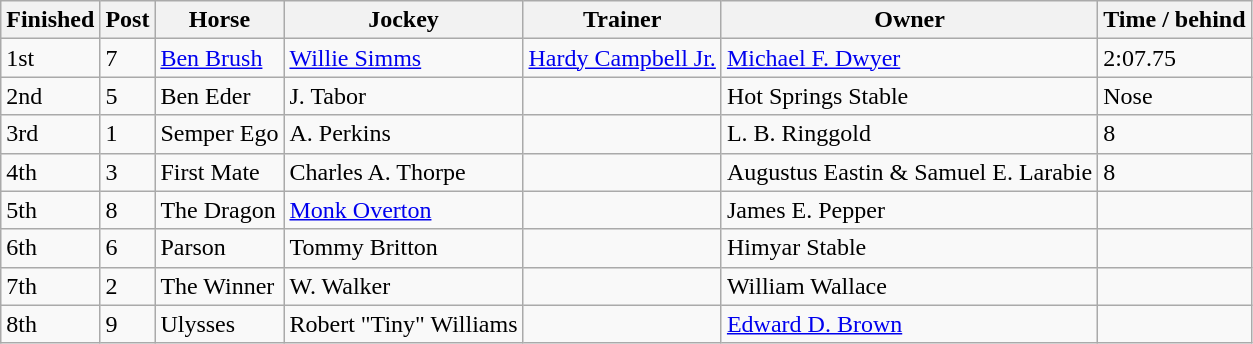<table class="wikitable">
<tr>
<th>Finished</th>
<th>Post</th>
<th>Horse</th>
<th>Jockey</th>
<th>Trainer</th>
<th>Owner</th>
<th>Time / behind</th>
</tr>
<tr>
<td>1st</td>
<td>7</td>
<td><a href='#'>Ben Brush</a></td>
<td><a href='#'>Willie Simms</a></td>
<td><a href='#'>Hardy Campbell Jr.</a></td>
<td><a href='#'>Michael F. Dwyer</a></td>
<td>2:07.75</td>
</tr>
<tr>
<td>2nd</td>
<td>5</td>
<td>Ben Eder</td>
<td>J. Tabor</td>
<td></td>
<td>Hot Springs Stable</td>
<td>Nose</td>
</tr>
<tr>
<td>3rd</td>
<td>1</td>
<td>Semper Ego</td>
<td>A. Perkins</td>
<td></td>
<td>L. B. Ringgold</td>
<td>8</td>
</tr>
<tr>
<td>4th</td>
<td>3</td>
<td>First Mate</td>
<td>Charles A. Thorpe</td>
<td></td>
<td>Augustus Eastin & Samuel E. Larabie</td>
<td>8</td>
</tr>
<tr>
<td>5th</td>
<td>8</td>
<td>The Dragon</td>
<td><a href='#'>Monk Overton</a></td>
<td></td>
<td>James E. Pepper</td>
<td></td>
</tr>
<tr>
<td>6th</td>
<td>6</td>
<td>Parson</td>
<td>Tommy Britton</td>
<td></td>
<td>Himyar Stable</td>
<td></td>
</tr>
<tr>
<td>7th</td>
<td>2</td>
<td>The Winner</td>
<td>W. Walker</td>
<td></td>
<td>William Wallace</td>
<td></td>
</tr>
<tr>
<td>8th</td>
<td>9</td>
<td>Ulysses</td>
<td>Robert "Tiny" Williams</td>
<td></td>
<td><a href='#'>Edward D. Brown</a></td>
<td></td>
</tr>
</table>
